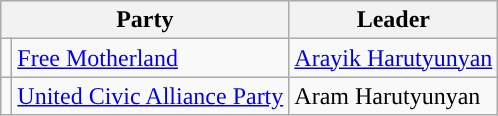<table class="wikitable" style="text-align:left">
<tr>
<th colspan="2">Party</th>
<th>Leader</th>
</tr>
<tr>
<td></td>
<td><a href='#'>Free Motherland</a></td>
<td><a href='#'>Arayik Harutyunyan</a></td>
</tr>
<tr>
<td></td>
<td><a href='#'>United Civic Alliance Party</a></td>
<td>Aram Harutyunyan</td>
</tr>
</table>
